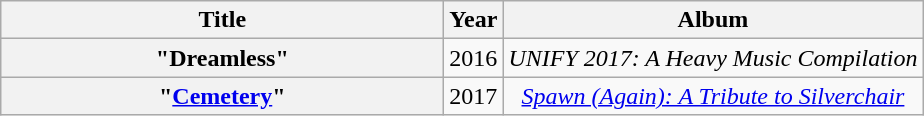<table class="wikitable plainrowheaders" style="text-align:center;">
<tr>
<th scope="col" style="width:18em;">Title</th>
<th scope="col">Year</th>
<th scope="col">Album</th>
</tr>
<tr>
<th scope="row">"Dreamless" </th>
<td>2016</td>
<td><em>UNIFY 2017: A Heavy Music Compilation</em></td>
</tr>
<tr>
<th scope="row">"<a href='#'>Cemetery</a>"</th>
<td>2017</td>
<td><em><a href='#'>Spawn (Again): A Tribute to Silverchair</a></em></td>
</tr>
</table>
